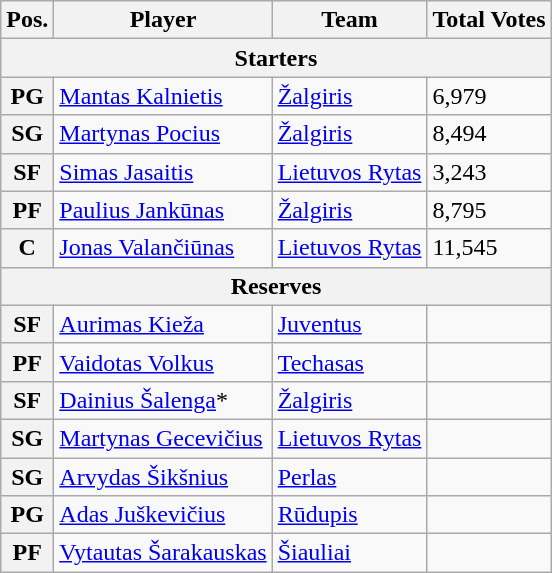<table class="wikitable">
<tr>
<th>Pos.</th>
<th>Player</th>
<th>Team</th>
<th>Total Votes</th>
</tr>
<tr>
<th colspan="4">Starters</th>
</tr>
<tr>
<th>PG</th>
<td> <a href='#'>Mantas Kalnietis</a></td>
<td><a href='#'>Žalgiris</a></td>
<td>6,979</td>
</tr>
<tr>
<th>SG</th>
<td> <a href='#'>Martynas Pocius</a></td>
<td><a href='#'>Žalgiris</a></td>
<td>8,494</td>
</tr>
<tr>
<th>SF</th>
<td> <a href='#'>Simas Jasaitis</a></td>
<td><a href='#'>Lietuvos Rytas</a></td>
<td>3,243</td>
</tr>
<tr>
<th>PF</th>
<td> <a href='#'>Paulius Jankūnas</a></td>
<td><a href='#'>Žalgiris</a></td>
<td>8,795</td>
</tr>
<tr>
<th>C</th>
<td> <a href='#'>Jonas Valančiūnas</a></td>
<td><a href='#'>Lietuvos Rytas</a></td>
<td>11,545</td>
</tr>
<tr>
<th colspan="4">Reserves</th>
</tr>
<tr>
<th>SF</th>
<td> <a href='#'>Aurimas Kieža</a></td>
<td><a href='#'>Juventus</a></td>
<td></td>
</tr>
<tr>
<th>PF</th>
<td> <a href='#'>Vaidotas Volkus</a></td>
<td><a href='#'>Techasas</a></td>
<td></td>
</tr>
<tr>
<th>SF</th>
<td> <a href='#'>Dainius Šalenga</a>*</td>
<td><a href='#'>Žalgiris</a></td>
<td></td>
</tr>
<tr>
<th>SG</th>
<td> <a href='#'>Martynas Gecevičius</a></td>
<td><a href='#'>Lietuvos Rytas</a></td>
<td></td>
</tr>
<tr>
<th>SG</th>
<td> <a href='#'>Arvydas Šikšnius</a></td>
<td><a href='#'>Perlas</a></td>
<td></td>
</tr>
<tr>
<th>PG</th>
<td> <a href='#'>Adas Juškevičius</a></td>
<td><a href='#'>Rūdupis</a></td>
<td></td>
</tr>
<tr>
<th>PF</th>
<td> <a href='#'>Vytautas Šarakauskas</a></td>
<td><a href='#'>Šiauliai</a></td>
<td></td>
</tr>
</table>
